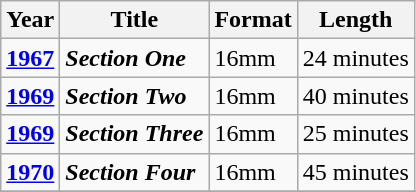<table class="wikitable" align=center>
<tr>
<th>Year</th>
<th>Title</th>
<th>Format</th>
<th>Length</th>
</tr>
<tr>
<td><strong><a href='#'>1967</a></strong></td>
<td><strong><em>Section One</em></strong></td>
<td>16mm</td>
<td>24 minutes</td>
</tr>
<tr>
<td><strong><a href='#'>1969</a></strong></td>
<td><strong><em>Section Two</em></strong></td>
<td>16mm</td>
<td>40 minutes</td>
</tr>
<tr>
<td><strong><a href='#'>1969</a></strong></td>
<td><strong><em>Section Three</em></strong></td>
<td>16mm</td>
<td>25 minutes</td>
</tr>
<tr>
<td><strong><a href='#'>1970</a></strong></td>
<td><strong><em>Section Four</em></strong></td>
<td>16mm</td>
<td>45 minutes</td>
</tr>
<tr>
</tr>
</table>
